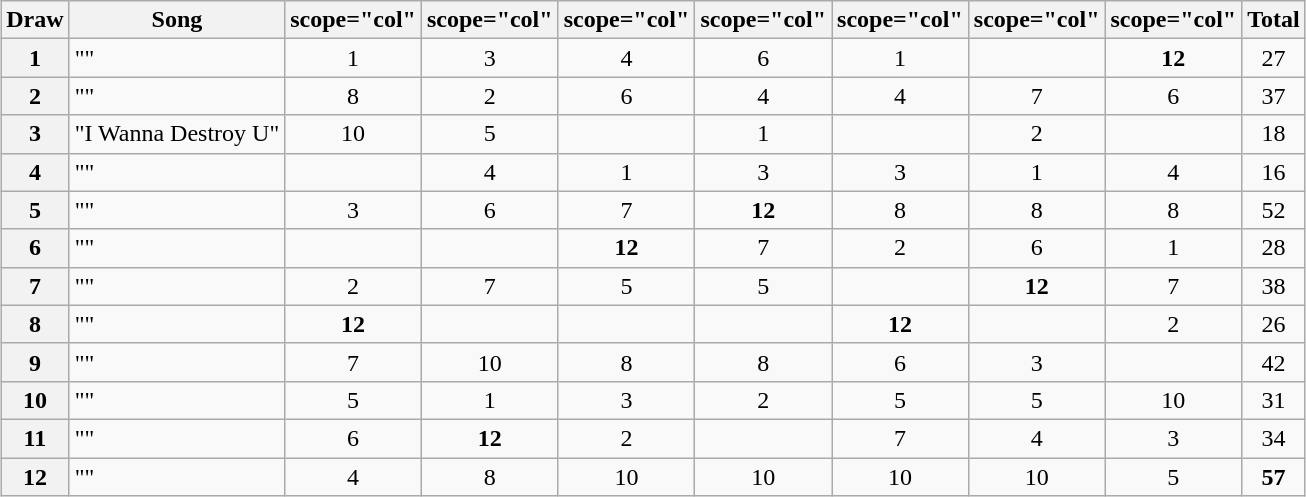<table class="wikitable collapsible plainrowheaders" style="margin: 1em auto 1em auto; text-align:center">
<tr>
<th>Draw</th>
<th>Song</th>
<th>scope="col" </th>
<th>scope="col" </th>
<th>scope="col" </th>
<th>scope="col" </th>
<th>scope="col" </th>
<th>scope="col" </th>
<th>scope="col" </th>
<th>Total</th>
</tr>
<tr>
<th scope="row" style="text-align:center">1</th>
<td align="left">""</td>
<td>1</td>
<td>3</td>
<td>4</td>
<td>6</td>
<td>1</td>
<td></td>
<td><strong>12</strong></td>
<td>27</td>
</tr>
<tr>
<th scope="row" style="text-align:center">2</th>
<td align="left">""</td>
<td>8</td>
<td>2</td>
<td>6</td>
<td>4</td>
<td>4</td>
<td>7</td>
<td>6</td>
<td>37</td>
</tr>
<tr>
<th scope="row" style="text-align:center">3</th>
<td align="left">"I Wanna Destroy U"</td>
<td>10</td>
<td>5</td>
<td></td>
<td>1</td>
<td></td>
<td>2</td>
<td></td>
<td>18</td>
</tr>
<tr>
<th scope="row" style="text-align:center">4</th>
<td align="left">""</td>
<td></td>
<td>4</td>
<td>1</td>
<td>3</td>
<td>3</td>
<td>1</td>
<td>4</td>
<td>16</td>
</tr>
<tr>
<th scope="row" style="text-align:center">5</th>
<td align="left">""</td>
<td>3</td>
<td>6</td>
<td>7</td>
<td><strong>12</strong></td>
<td>8</td>
<td>8</td>
<td>8</td>
<td>52</td>
</tr>
<tr>
<th scope="row" style="text-align:center">6</th>
<td align="left">""</td>
<td></td>
<td></td>
<td><strong>12</strong></td>
<td>7</td>
<td>2</td>
<td>6</td>
<td>1</td>
<td>28</td>
</tr>
<tr>
<th scope="row" style="text-align:center">7</th>
<td align="left">""</td>
<td>2</td>
<td>7</td>
<td>5</td>
<td>5</td>
<td></td>
<td><strong>12</strong></td>
<td>7</td>
<td>38</td>
</tr>
<tr>
<th scope="row" style="text-align:center">8</th>
<td align="left">""</td>
<td><strong>12</strong></td>
<td></td>
<td></td>
<td></td>
<td><strong>12</strong></td>
<td></td>
<td>2</td>
<td>26</td>
</tr>
<tr>
<th scope="row" style="text-align:center">9</th>
<td align="left">""</td>
<td>7</td>
<td>10</td>
<td>8</td>
<td>8</td>
<td>6</td>
<td>3</td>
<td></td>
<td>42</td>
</tr>
<tr>
<th scope="row" style="text-align:center">10</th>
<td align="left">""</td>
<td>5</td>
<td>1</td>
<td>3</td>
<td>2</td>
<td>5</td>
<td>5</td>
<td>10</td>
<td>31</td>
</tr>
<tr>
<th scope="row" style="text-align:center">11</th>
<td align="left">""</td>
<td>6</td>
<td><strong>12</strong></td>
<td>2</td>
<td></td>
<td>7</td>
<td>4</td>
<td>3</td>
<td>34</td>
</tr>
<tr>
<th scope="row" style="text-align:center">12</th>
<td align="left">""</td>
<td>4</td>
<td>8</td>
<td>10</td>
<td>10</td>
<td>10</td>
<td>10</td>
<td>5</td>
<td><strong>57</strong></td>
</tr>
</table>
